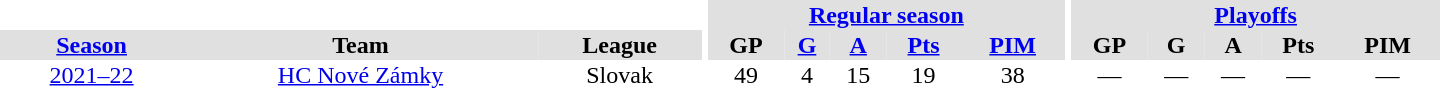<table border="0" cellpadding="1" cellspacing="0" style="text-align:center; width:60em">
<tr bgcolor="#e0e0e0">
<th colspan="3" bgcolor="#ffffff"></th>
<th rowspan="99" bgcolor="#ffffff"></th>
<th colspan="5"><a href='#'>Regular season</a></th>
<th rowspan="99" bgcolor="#ffffff"></th>
<th colspan="5"><a href='#'>Playoffs</a></th>
</tr>
<tr bgcolor="#e0e0e0">
<th><a href='#'>Season</a></th>
<th>Team</th>
<th>League</th>
<th>GP</th>
<th><a href='#'>G</a></th>
<th><a href='#'>A</a></th>
<th><a href='#'>Pts</a></th>
<th><a href='#'>PIM</a></th>
<th>GP</th>
<th>G</th>
<th>A</th>
<th>Pts</th>
<th>PIM</th>
</tr>
<tr>
<td><a href='#'>2021–22</a></td>
<td><a href='#'>HC Nové Zámky</a></td>
<td>Slovak</td>
<td>49</td>
<td>4</td>
<td>15</td>
<td>19</td>
<td>38</td>
<td>—</td>
<td>—</td>
<td>—</td>
<td>—</td>
<td>—</td>
</tr>
</table>
